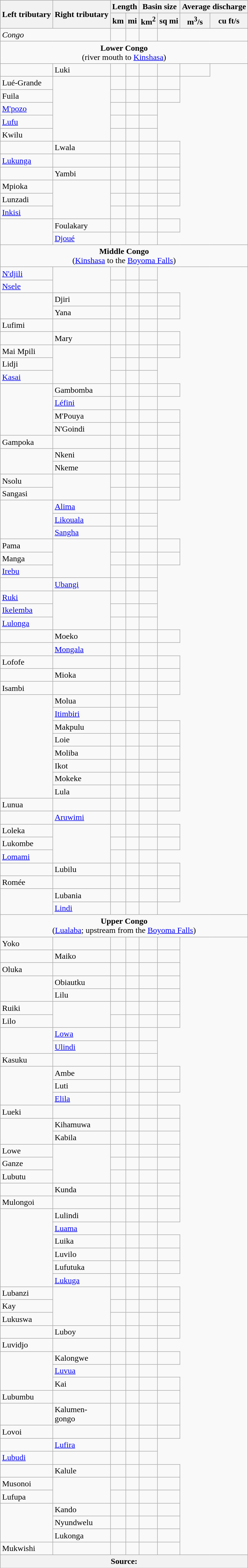<table class="wikitable";">
<tr>
<th rowspan=2>Left tributary</th>
<th rowspan=2>Right tributary</th>
<th colspan=2>Length</th>
<th colspan=2>Basin size</th>
<th colspan=2>Average discharge</th>
</tr>
<tr>
<th>km</th>
<th>mi</th>
<th>km<sup>2</sup></th>
<th>sq mi</th>
<th>m<sup>3</sup>/s</th>
<th>cu ft/s</th>
</tr>
<tr>
<td colspan="2"><em>Congo</em></td>
<td></td>
<td></td>
<td></td>
</tr>
<tr>
<td colspan="8" style=text-align:center><strong>Lower Congo</strong><br>(river mouth to <a href='#'>Kinshasa</a>)</td>
</tr>
<tr>
<td></td>
<td>Luki</td>
<td></td>
<td></td>
<td></td>
<td></td>
<td></td>
</tr>
<tr>
<td>Lué-Grande</td>
<td rowspan="5"></td>
<td></td>
<td></td>
<td></td>
<td></td>
</tr>
<tr>
<td>Fuila</td>
<td></td>
<td></td>
<td></td>
<td></td>
</tr>
<tr>
<td><a href='#'>M'pozo</a></td>
<td></td>
<td></td>
<td></td>
</tr>
<tr>
<td><a href='#'>Lufu</a></td>
<td></td>
<td></td>
<td></td>
</tr>
<tr>
<td>Kwilu</td>
<td></td>
<td></td>
<td></td>
</tr>
<tr>
<td></td>
<td>Lwala</td>
<td></td>
<td></td>
<td></td>
<td></td>
</tr>
<tr>
<td><a href='#'>Lukunga</a></td>
<td></td>
<td></td>
<td></td>
<td></td>
<td></td>
</tr>
<tr>
<td></td>
<td>Yambi</td>
<td></td>
<td></td>
<td></td>
<td></td>
</tr>
<tr>
<td>Mpioka</td>
<td rowspan="3"></td>
<td></td>
<td></td>
<td></td>
<td></td>
</tr>
<tr>
<td>Lunzadi</td>
<td></td>
<td></td>
<td></td>
<td></td>
</tr>
<tr>
<td><a href='#'>Inkisi</a></td>
<td></td>
<td></td>
<td></td>
</tr>
<tr>
<td rowspan="2"></td>
<td>Foulakary</td>
<td></td>
<td></td>
<td></td>
<td></td>
</tr>
<tr>
<td><a href='#'>Djoué</a></td>
<td></td>
<td></td>
<td></td>
</tr>
<tr>
<td colspan="8" style=text-align:center><strong>Middle Congo</strong><br>(<a href='#'>Kinshasa</a> to the <a href='#'>Boyoma Falls</a>)</td>
</tr>
<tr>
<td><a href='#'>N'djili</a></td>
<td rowspan="2"></td>
<td></td>
<td></td>
<td></td>
</tr>
<tr>
<td><a href='#'>Nsele</a></td>
<td></td>
<td></td>
<td></td>
</tr>
<tr>
<td rowspan="2"></td>
<td>Djiri</td>
<td></td>
<td></td>
<td></td>
<td></td>
</tr>
<tr>
<td>Yana</td>
<td></td>
<td></td>
<td></td>
<td></td>
</tr>
<tr>
<td>Lufimi</td>
<td></td>
<td></td>
<td></td>
<td></td>
</tr>
<tr>
<td></td>
<td>Mary</td>
<td></td>
<td></td>
<td></td>
<td></td>
</tr>
<tr>
<td>Mai Mpili</td>
<td rowspan="3"></td>
<td></td>
<td></td>
<td></td>
<td></td>
</tr>
<tr>
<td>Lidji</td>
<td></td>
<td></td>
<td></td>
</tr>
<tr>
<td><a href='#'>Kasai</a></td>
<td></td>
<td></td>
<td></td>
</tr>
<tr>
<td rowspan="4"></td>
<td>Gambomba</td>
<td></td>
<td></td>
<td></td>
<td></td>
</tr>
<tr>
<td><a href='#'>Léfini</a></td>
<td></td>
<td></td>
<td></td>
</tr>
<tr>
<td>M'Pouya</td>
<td></td>
<td></td>
<td></td>
<td></td>
</tr>
<tr>
<td>N'Goindi</td>
<td></td>
<td></td>
<td></td>
<td></td>
</tr>
<tr>
<td>Gampoka</td>
<td></td>
<td></td>
<td></td>
<td></td>
<td></td>
</tr>
<tr>
<td rowspan="2"></td>
<td>Nkeni</td>
<td></td>
<td></td>
<td></td>
<td></td>
</tr>
<tr>
<td>Nkeme</td>
<td></td>
<td></td>
<td></td>
<td></td>
</tr>
<tr>
<td>Nsolu</td>
<td rowspan="2"></td>
<td></td>
<td></td>
<td></td>
<td></td>
</tr>
<tr>
<td>Sangasi</td>
<td></td>
<td></td>
<td></td>
<td></td>
</tr>
<tr>
<td rowspan="3"></td>
<td><a href='#'>Alima</a></td>
<td></td>
<td></td>
<td></td>
</tr>
<tr>
<td><a href='#'>Likouala</a></td>
<td></td>
<td></td>
<td></td>
</tr>
<tr>
<td><a href='#'>Sangha</a></td>
<td></td>
<td></td>
<td></td>
</tr>
<tr>
<td>Pama</td>
<td rowspan="3"></td>
<td></td>
<td></td>
<td></td>
<td></td>
</tr>
<tr>
<td>Manga</td>
<td></td>
<td></td>
<td></td>
<td></td>
</tr>
<tr>
<td><a href='#'>Irebu</a></td>
<td></td>
<td></td>
<td></td>
</tr>
<tr>
<td></td>
<td><a href='#'>Ubangi</a></td>
<td></td>
<td></td>
<td></td>
</tr>
<tr>
<td><a href='#'>Ruki</a></td>
<td rowspan="3"></td>
<td></td>
<td></td>
<td></td>
</tr>
<tr>
<td><a href='#'>Ikelemba</a></td>
<td></td>
<td></td>
<td></td>
</tr>
<tr>
<td><a href='#'>Lulonga</a></td>
<td></td>
<td></td>
<td></td>
</tr>
<tr>
<td></td>
<td>Moeko</td>
<td></td>
<td></td>
<td></td>
<td></td>
</tr>
<tr>
<td></td>
<td><a href='#'>Mongala</a></td>
<td></td>
<td></td>
<td></td>
</tr>
<tr>
<td>Lofofe</td>
<td></td>
<td></td>
<td></td>
<td></td>
<td></td>
</tr>
<tr>
<td></td>
<td>Mioka</td>
<td></td>
<td></td>
<td></td>
<td></td>
</tr>
<tr>
<td>Isambi</td>
<td></td>
<td></td>
<td></td>
<td></td>
<td></td>
</tr>
<tr>
<td rowspan="8"></td>
<td>Molua</td>
<td></td>
<td></td>
<td></td>
</tr>
<tr>
<td><a href='#'>Itimbiri</a></td>
<td></td>
<td></td>
<td></td>
</tr>
<tr>
<td>Makpulu</td>
<td></td>
<td></td>
<td></td>
<td></td>
</tr>
<tr>
<td>Loie</td>
<td></td>
<td></td>
<td></td>
<td></td>
</tr>
<tr>
<td>Moliba</td>
<td></td>
<td></td>
<td></td>
<td></td>
</tr>
<tr>
<td>Ikot</td>
<td></td>
<td></td>
<td></td>
<td></td>
</tr>
<tr>
<td>Mokeke</td>
<td></td>
<td></td>
<td></td>
<td></td>
</tr>
<tr>
<td>Lula</td>
<td></td>
<td></td>
<td></td>
<td></td>
</tr>
<tr>
<td>Lunua</td>
<td></td>
<td></td>
<td></td>
<td></td>
<td></td>
</tr>
<tr>
<td></td>
<td><a href='#'>Aruwimi</a></td>
<td></td>
<td></td>
<td></td>
</tr>
<tr>
<td>Loleka</td>
<td rowspan="3"></td>
<td></td>
<td></td>
<td></td>
<td></td>
</tr>
<tr>
<td>Lukombe</td>
<td></td>
<td></td>
<td></td>
<td></td>
</tr>
<tr>
<td><a href='#'>Lomami</a></td>
<td></td>
<td></td>
<td></td>
</tr>
<tr>
<td></td>
<td>Lubilu</td>
<td></td>
<td></td>
<td></td>
<td></td>
</tr>
<tr>
<td>Romée</td>
<td></td>
<td></td>
<td></td>
<td></td>
<td></td>
</tr>
<tr>
<td rowspan="2"></td>
<td>Lubania</td>
<td></td>
<td></td>
<td></td>
<td></td>
</tr>
<tr>
<td><a href='#'>Lindi</a></td>
<td></td>
<td></td>
<td></td>
</tr>
<tr>
<td colspan="8" style=text-align:center><strong>Upper Congo</strong><br>(<a href='#'>Lualaba</a>; upstream from the <a href='#'>Boyoma Falls</a>)</td>
</tr>
<tr>
<td>Yoko</td>
<td></td>
<td></td>
<td></td>
<td></td>
<td></td>
</tr>
<tr>
<td></td>
<td>Maiko</td>
<td></td>
<td></td>
<td></td>
<td></td>
</tr>
<tr>
<td>Oluka</td>
<td></td>
<td></td>
<td></td>
<td></td>
<td></td>
</tr>
<tr>
<td rowspan="2"></td>
<td>Obiautku</td>
<td></td>
<td></td>
<td></td>
<td></td>
</tr>
<tr>
<td>Lilu</td>
<td></td>
<td></td>
<td></td>
<td></td>
</tr>
<tr>
<td>Ruiki</td>
<td rowspan="2"></td>
<td></td>
<td></td>
<td></td>
<td></td>
</tr>
<tr>
<td>Lilo</td>
<td></td>
<td></td>
<td></td>
<td></td>
</tr>
<tr>
<td rowspan="2"></td>
<td><a href='#'>Lowa</a></td>
<td></td>
<td></td>
<td></td>
</tr>
<tr>
<td><a href='#'>Ulindi</a></td>
<td></td>
<td></td>
<td></td>
</tr>
<tr>
<td>Kasuku</td>
<td></td>
<td></td>
<td></td>
<td></td>
</tr>
<tr>
<td rowspan="3"></td>
<td>Ambe</td>
<td></td>
<td></td>
<td></td>
<td></td>
</tr>
<tr>
<td>Luti</td>
<td></td>
<td></td>
<td></td>
<td></td>
</tr>
<tr>
<td><a href='#'>Elila</a></td>
<td></td>
<td></td>
<td></td>
</tr>
<tr>
<td>Lueki</td>
<td></td>
<td></td>
<td></td>
<td></td>
<td></td>
</tr>
<tr>
<td rowspan="2"></td>
<td>Kihamuwa</td>
<td></td>
<td></td>
<td></td>
<td></td>
</tr>
<tr>
<td>Kabila</td>
<td></td>
<td></td>
<td></td>
<td></td>
</tr>
<tr>
<td>Lowe</td>
<td rowspan="3"></td>
<td></td>
<td></td>
<td></td>
<td></td>
</tr>
<tr>
<td>Ganze</td>
<td></td>
<td></td>
<td></td>
<td></td>
</tr>
<tr>
<td>Lubutu</td>
<td></td>
<td></td>
<td></td>
<td></td>
</tr>
<tr>
<td></td>
<td>Kunda</td>
<td></td>
<td></td>
<td></td>
<td></td>
</tr>
<tr>
<td>Mulongoi</td>
<td></td>
<td></td>
<td></td>
<td></td>
<td></td>
</tr>
<tr>
<td rowspan="6"></td>
<td>Lulindi</td>
<td></td>
<td></td>
<td></td>
<td></td>
</tr>
<tr>
<td><a href='#'>Luama</a></td>
<td></td>
<td></td>
<td></td>
</tr>
<tr>
<td>Luika</td>
<td></td>
<td></td>
<td></td>
<td></td>
</tr>
<tr>
<td>Luvilo</td>
<td></td>
<td></td>
<td></td>
<td></td>
</tr>
<tr>
<td>Lufutuka</td>
<td></td>
<td></td>
<td></td>
<td></td>
</tr>
<tr>
<td><a href='#'>Lukuga</a></td>
<td></td>
<td></td>
<td></td>
</tr>
<tr>
<td>Lubanzi</td>
<td rowspan="3"></td>
<td></td>
<td></td>
<td></td>
<td></td>
</tr>
<tr>
<td>Kay</td>
<td></td>
<td></td>
<td></td>
<td></td>
</tr>
<tr>
<td>Lukuswa</td>
<td></td>
<td></td>
<td></td>
<td></td>
</tr>
<tr>
<td></td>
<td>Luboy</td>
<td></td>
<td></td>
<td></td>
<td></td>
</tr>
<tr>
<td>Luvidjo</td>
<td></td>
<td></td>
<td></td>
<td></td>
</tr>
<tr>
<td rowspan="3"></td>
<td>Kalongwe</td>
<td></td>
<td></td>
<td></td>
<td></td>
</tr>
<tr>
<td><a href='#'>Luvua</a></td>
<td></td>
<td></td>
<td></td>
</tr>
<tr>
<td>Kai</td>
<td></td>
<td></td>
<td></td>
<td></td>
</tr>
<tr>
<td>Lubumbu</td>
<td></td>
<td></td>
<td></td>
<td></td>
<td></td>
</tr>
<tr>
<td></td>
<td>Kalumen-<br>gongo</td>
<td></td>
<td></td>
<td></td>
<td></td>
</tr>
<tr>
<td>Lovoi</td>
<td></td>
<td></td>
<td></td>
<td></td>
<td></td>
</tr>
<tr>
<td></td>
<td><a href='#'>Lufira</a></td>
<td></td>
<td></td>
<td></td>
</tr>
<tr>
<td><a href='#'>Lubudi</a></td>
<td></td>
<td></td>
<td></td>
<td></td>
</tr>
<tr>
<td></td>
<td>Kalule</td>
<td></td>
<td></td>
<td></td>
<td></td>
</tr>
<tr>
<td>Musonoi</td>
<td rowspan="2"></td>
<td></td>
<td></td>
<td></td>
<td></td>
</tr>
<tr>
<td>Lufupa</td>
<td></td>
<td></td>
<td></td>
<td></td>
</tr>
<tr>
<td rowspan="3"></td>
<td>Kando</td>
<td></td>
<td></td>
<td></td>
<td></td>
</tr>
<tr>
<td>Nyundwelu</td>
<td></td>
<td></td>
<td></td>
<td></td>
</tr>
<tr>
<td>Lukonga</td>
<td></td>
<td></td>
<td></td>
<td></td>
</tr>
<tr>
<td>Mukwishi</td>
<td></td>
<td></td>
<td></td>
<td></td>
<td></td>
</tr>
<tr class=sortbottom>
<th scope=row colspan=8><strong>Source:</strong></th>
</tr>
</table>
